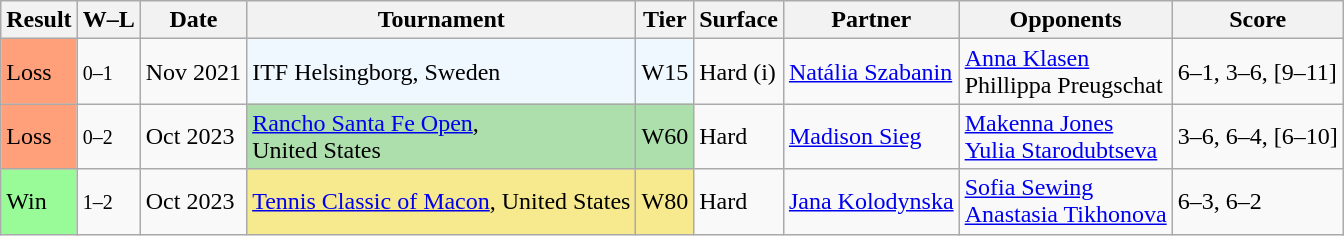<table class="sortable wikitable">
<tr>
<th>Result</th>
<th class="unsortable">W–L</th>
<th>Date</th>
<th>Tournament</th>
<th>Tier</th>
<th>Surface</th>
<th>Partner</th>
<th>Opponents</th>
<th class="unsortable">Score</th>
</tr>
<tr>
<td style="background:#ffa07a;">Loss</td>
<td><small>0–1</small></td>
<td>Nov 2021</td>
<td style="background:#f0f8ff;">ITF Helsingborg, Sweden</td>
<td style="background:#f0f8ff;">W15</td>
<td>Hard (i)</td>
<td> <a href='#'>Natália Szabanin</a></td>
<td> <a href='#'>Anna Klasen</a> <br>  Phillippa Preugschat</td>
<td>6–1, 3–6, [9–11]</td>
</tr>
<tr>
<td style="background:#ffa07a;">Loss</td>
<td><small>0–2</small></td>
<td>Oct 2023</td>
<td style="background:#addfad;"><a href='#'>Rancho Santa Fe Open</a>, <br>United States</td>
<td style="background:#addfad;">W60</td>
<td>Hard</td>
<td> <a href='#'>Madison Sieg</a></td>
<td> <a href='#'>Makenna Jones</a> <br>  <a href='#'>Yulia Starodubtseva</a></td>
<td>3–6, 6–4, [6–10]</td>
</tr>
<tr>
<td style="background:#98fb98;">Win</td>
<td><small>1–2</small></td>
<td>Oct 2023</td>
<td style="background:#f7e98e;"><a href='#'>Tennis Classic of Macon</a>, United States</td>
<td style="background:#f7e98e;">W80</td>
<td>Hard</td>
<td> <a href='#'>Jana Kolodynska</a></td>
<td> <a href='#'>Sofia Sewing</a> <br>  <a href='#'>Anastasia Tikhonova</a></td>
<td>6–3, 6–2</td>
</tr>
</table>
